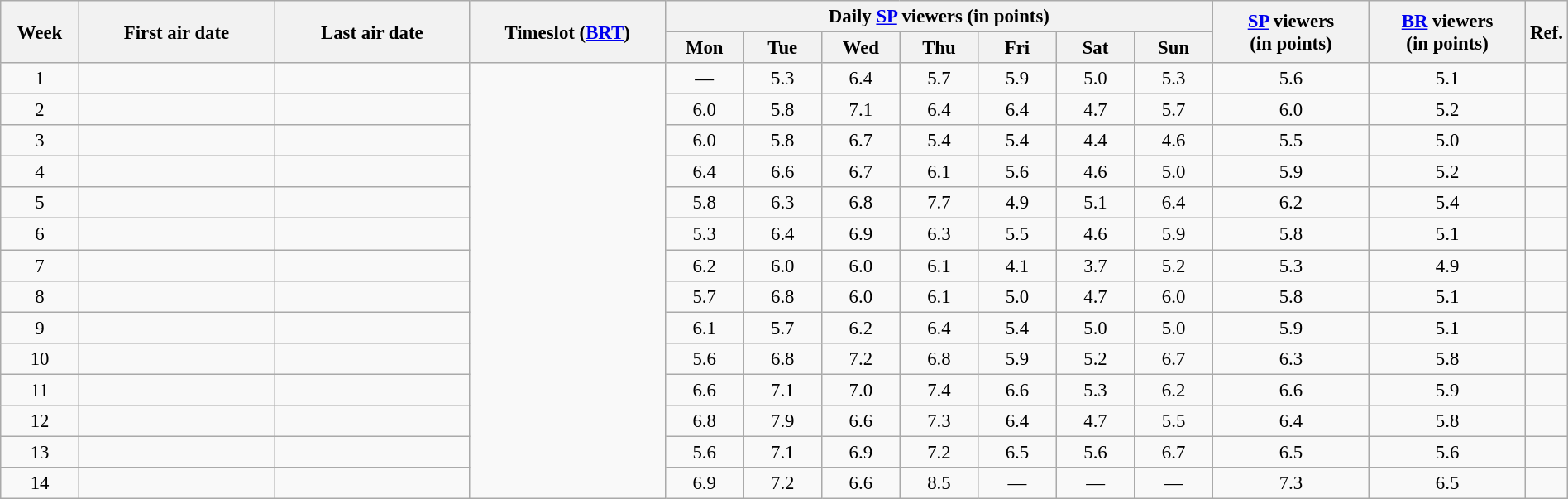<table class="wikitable sortable" style="text-align:center; font-size:95%; width: 100%">
<tr>
<th rowspan=2 width="05.0%">Week</th>
<th rowspan=2 width="12.5%">First air date</th>
<th rowspan=2 width="12.5%">Last air date</th>
<th rowspan=2 width="12.5%">Timeslot (<a href='#'>BRT</a>)</th>
<th colspan=7 width="35.0%">Daily <a href='#'>SP</a> viewers (in points)</th>
<th rowspan=2 width="10.0%"><a href='#'>SP</a> viewers<br>(in points)</th>
<th rowspan=2 width="10.0%"><a href='#'>BR</a> viewers<br>(in points)</th>
<th rowspan=2 width="05.0%">Ref.</th>
</tr>
<tr>
<th width="05%">Mon</th>
<th width="05%">Tue</th>
<th width="05%">Wed</th>
<th width="05%">Thu</th>
<th width="05%">Fri</th>
<th width="05%">Sat</th>
<th width="05%">Sun</th>
</tr>
<tr>
<td>1</td>
<td></td>
<td></td>
<td rowspan=14></td>
<td>—</td>
<td>5.3</td>
<td>6.4</td>
<td>5.7</td>
<td>5.9</td>
<td>5.0</td>
<td>5.3</td>
<td>5.6</td>
<td>5.1</td>
<td></td>
</tr>
<tr>
<td>2</td>
<td></td>
<td></td>
<td>6.0</td>
<td>5.8</td>
<td>7.1</td>
<td>6.4</td>
<td>6.4</td>
<td>4.7</td>
<td>5.7</td>
<td>6.0</td>
<td>5.2</td>
<td></td>
</tr>
<tr>
<td>3</td>
<td></td>
<td></td>
<td>6.0</td>
<td>5.8</td>
<td>6.7</td>
<td>5.4</td>
<td>5.4</td>
<td>4.4</td>
<td>4.6</td>
<td>5.5</td>
<td>5.0</td>
<td></td>
</tr>
<tr>
<td>4</td>
<td></td>
<td></td>
<td>6.4</td>
<td>6.6</td>
<td>6.7</td>
<td>6.1</td>
<td>5.6</td>
<td>4.6</td>
<td>5.0</td>
<td>5.9</td>
<td>5.2</td>
<td></td>
</tr>
<tr>
<td>5</td>
<td></td>
<td></td>
<td>5.8</td>
<td>6.3</td>
<td>6.8</td>
<td>7.7</td>
<td>4.9</td>
<td>5.1</td>
<td>6.4</td>
<td>6.2</td>
<td>5.4</td>
<td></td>
</tr>
<tr>
<td>6</td>
<td></td>
<td></td>
<td>5.3</td>
<td>6.4</td>
<td>6.9</td>
<td>6.3</td>
<td>5.5</td>
<td>4.6</td>
<td>5.9</td>
<td>5.8</td>
<td>5.1</td>
<td></td>
</tr>
<tr>
<td>7</td>
<td></td>
<td></td>
<td>6.2</td>
<td>6.0</td>
<td>6.0</td>
<td>6.1</td>
<td>4.1</td>
<td>3.7</td>
<td>5.2</td>
<td>5.3</td>
<td>4.9</td>
<td></td>
</tr>
<tr>
<td>8</td>
<td></td>
<td></td>
<td>5.7</td>
<td>6.8</td>
<td>6.0</td>
<td>6.1</td>
<td>5.0</td>
<td>4.7</td>
<td>6.0</td>
<td>5.8</td>
<td>5.1</td>
<td></td>
</tr>
<tr>
<td>9</td>
<td></td>
<td></td>
<td>6.1</td>
<td>5.7</td>
<td>6.2</td>
<td>6.4</td>
<td>5.4</td>
<td>5.0</td>
<td>5.0</td>
<td>5.9</td>
<td>5.1</td>
<td></td>
</tr>
<tr>
<td>10</td>
<td></td>
<td></td>
<td>5.6</td>
<td>6.8</td>
<td>7.2</td>
<td>6.8</td>
<td>5.9</td>
<td>5.2</td>
<td>6.7</td>
<td>6.3</td>
<td>5.8</td>
<td></td>
</tr>
<tr>
<td>11</td>
<td></td>
<td></td>
<td>6.6</td>
<td>7.1</td>
<td>7.0</td>
<td>7.4</td>
<td>6.6</td>
<td>5.3</td>
<td>6.2</td>
<td>6.6</td>
<td>5.9</td>
<td></td>
</tr>
<tr>
<td>12</td>
<td></td>
<td></td>
<td>6.8</td>
<td>7.9</td>
<td>6.6</td>
<td>7.3</td>
<td>6.4</td>
<td>4.7</td>
<td>5.5</td>
<td>6.4</td>
<td>5.8</td>
<td></td>
</tr>
<tr>
<td>13</td>
<td></td>
<td></td>
<td>5.6</td>
<td>7.1</td>
<td>6.9</td>
<td>7.2</td>
<td>6.5</td>
<td>5.6</td>
<td>6.7</td>
<td>6.5</td>
<td>5.6</td>
<td></td>
</tr>
<tr>
<td>14</td>
<td></td>
<td></td>
<td>6.9</td>
<td>7.2</td>
<td>6.6</td>
<td>8.5</td>
<td>—</td>
<td>—</td>
<td>—</td>
<td>7.3</td>
<td>6.5</td>
<td></td>
</tr>
</table>
